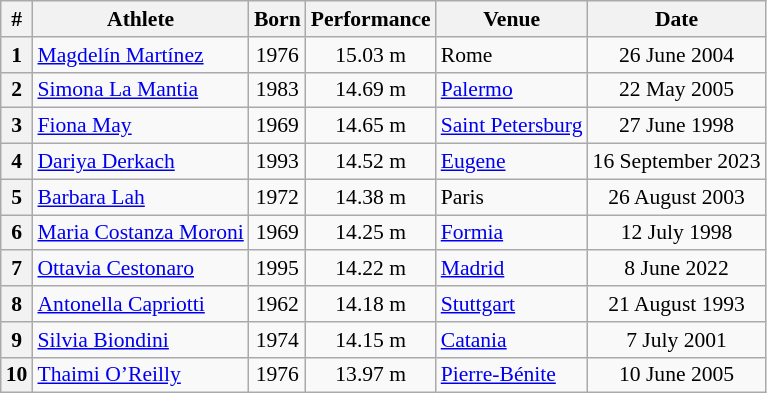<table class="wikitable" style="font-size:90%; text-align:center;">
<tr>
<th>#</th>
<th>Athlete</th>
<th>Born</th>
<th>Performance</th>
<th>Venue</th>
<th>Date</th>
</tr>
<tr>
<th>1</th>
<td align=left><a href='#'>Magdelín Martínez</a></td>
<td>1976</td>
<td>15.03 m</td>
<td align=left> Rome</td>
<td>26 June 2004</td>
</tr>
<tr>
<th>2</th>
<td align=left><a href='#'>Simona La Mantia</a></td>
<td>1983</td>
<td>14.69 m</td>
<td align=left> <a href='#'>Palermo</a></td>
<td>22 May 2005</td>
</tr>
<tr>
<th>3</th>
<td align=left><a href='#'>Fiona May</a></td>
<td>1969</td>
<td>14.65 m</td>
<td align=left> <a href='#'>Saint Petersburg</a></td>
<td>27 June 1998</td>
</tr>
<tr>
<th>4</th>
<td align=left><a href='#'>Dariya Derkach</a></td>
<td>1993</td>
<td>14.52 m</td>
<td align=left> <a href='#'>Eugene</a></td>
<td>16 September 2023</td>
</tr>
<tr>
<th>5</th>
<td align=left><a href='#'>Barbara Lah</a></td>
<td>1972</td>
<td>14.38 m</td>
<td align=left> Paris</td>
<td>26 August 2003</td>
</tr>
<tr>
<th>6</th>
<td align=left><a href='#'>Maria Costanza Moroni</a></td>
<td>1969</td>
<td>14.25 m</td>
<td align=left> <a href='#'>Formia</a></td>
<td>12 July 1998</td>
</tr>
<tr>
<th>7</th>
<td align=left><a href='#'>Ottavia Cestonaro</a></td>
<td>1995</td>
<td>14.22 m</td>
<td align=left> <a href='#'>Madrid</a></td>
<td>8 June 2022</td>
</tr>
<tr>
<th>8</th>
<td align=left><a href='#'>Antonella Capriotti</a></td>
<td>1962</td>
<td>14.18 m</td>
<td align=left> <a href='#'>Stuttgart</a></td>
<td>21 August 1993</td>
</tr>
<tr>
<th>9</th>
<td align=left><a href='#'>Silvia Biondini</a></td>
<td>1974</td>
<td>14.15 m</td>
<td align=left> <a href='#'>Catania</a></td>
<td>7 July 2001</td>
</tr>
<tr>
<th>10</th>
<td align=left><a href='#'>Thaimi O’Reilly</a></td>
<td>1976</td>
<td>13.97 m</td>
<td align=left> <a href='#'>Pierre-Bénite</a></td>
<td>10 June 2005</td>
</tr>
</table>
